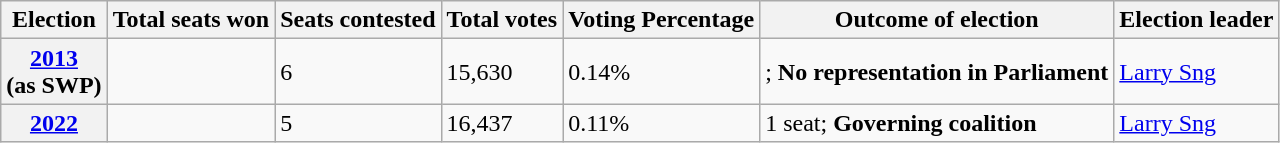<table class="wikitable">
<tr>
<th>Election</th>
<th>Total seats won</th>
<th>Seats contested</th>
<th>Total votes</th>
<th>Voting Percentage</th>
<th>Outcome of election</th>
<th>Election leader</th>
</tr>
<tr>
<th><a href='#'>2013</a><br>(as SWP)</th>
<td></td>
<td>6</td>
<td>15,630</td>
<td>0.14%</td>
<td>; <strong>No representation in Parliament</strong></td>
<td><a href='#'>Larry Sng</a></td>
</tr>
<tr>
<th><a href='#'>2022</a></th>
<td></td>
<td>5</td>
<td>16,437</td>
<td>0.11%</td>
<td> 1 seat; <strong>Governing coalition</strong> <br></td>
<td><a href='#'>Larry Sng</a></td>
</tr>
</table>
